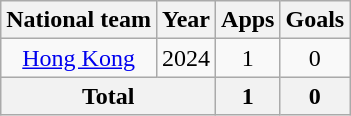<table class="wikitable" style="text-align:center">
<tr>
<th>National team</th>
<th>Year</th>
<th>Apps</th>
<th>Goals</th>
</tr>
<tr>
<td rowspan="1"><a href='#'>Hong Kong</a></td>
<td>2024</td>
<td>1</td>
<td>0</td>
</tr>
<tr>
<th colspan="2">Total</th>
<th>1</th>
<th>0</th>
</tr>
</table>
